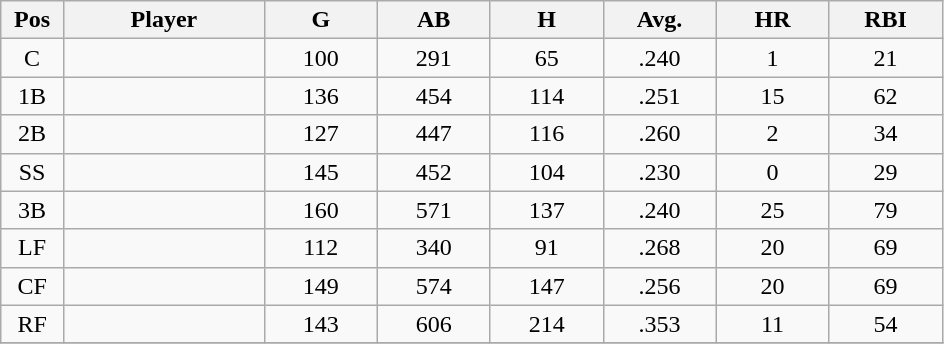<table class="wikitable sortable">
<tr>
<th bgcolor="#DDDDFF" width="5%">Pos</th>
<th bgcolor="#DDDDFF" width="16%">Player</th>
<th bgcolor="#DDDDFF" width="9%">G</th>
<th bgcolor="#DDDDFF" width="9%">AB</th>
<th bgcolor="#DDDDFF" width="9%">H</th>
<th bgcolor="#DDDDFF" width="9%">Avg.</th>
<th bgcolor="#DDDDFF" width="9%">HR</th>
<th bgcolor="#DDDDFF" width="9%">RBI</th>
</tr>
<tr align="center">
<td>C</td>
<td></td>
<td>100</td>
<td>291</td>
<td>65</td>
<td>.240</td>
<td>1</td>
<td>21</td>
</tr>
<tr align="center">
<td>1B</td>
<td></td>
<td>136</td>
<td>454</td>
<td>114</td>
<td>.251</td>
<td>15</td>
<td>62</td>
</tr>
<tr align="center">
<td>2B</td>
<td></td>
<td>127</td>
<td>447</td>
<td>116</td>
<td>.260</td>
<td>2</td>
<td>34</td>
</tr>
<tr align="center">
<td>SS</td>
<td></td>
<td>145</td>
<td>452</td>
<td>104</td>
<td>.230</td>
<td>0</td>
<td>29</td>
</tr>
<tr align="center">
<td>3B</td>
<td></td>
<td>160</td>
<td>571</td>
<td>137</td>
<td>.240</td>
<td>25</td>
<td>79</td>
</tr>
<tr align="center">
<td>LF</td>
<td></td>
<td>112</td>
<td>340</td>
<td>91</td>
<td>.268</td>
<td>20</td>
<td>69</td>
</tr>
<tr align="center">
<td>CF</td>
<td></td>
<td>149</td>
<td>574</td>
<td>147</td>
<td>.256</td>
<td>20</td>
<td>69</td>
</tr>
<tr align="center">
<td>RF</td>
<td></td>
<td>143</td>
<td>606</td>
<td>214</td>
<td>.353</td>
<td>11</td>
<td>54</td>
</tr>
<tr align="center">
</tr>
</table>
